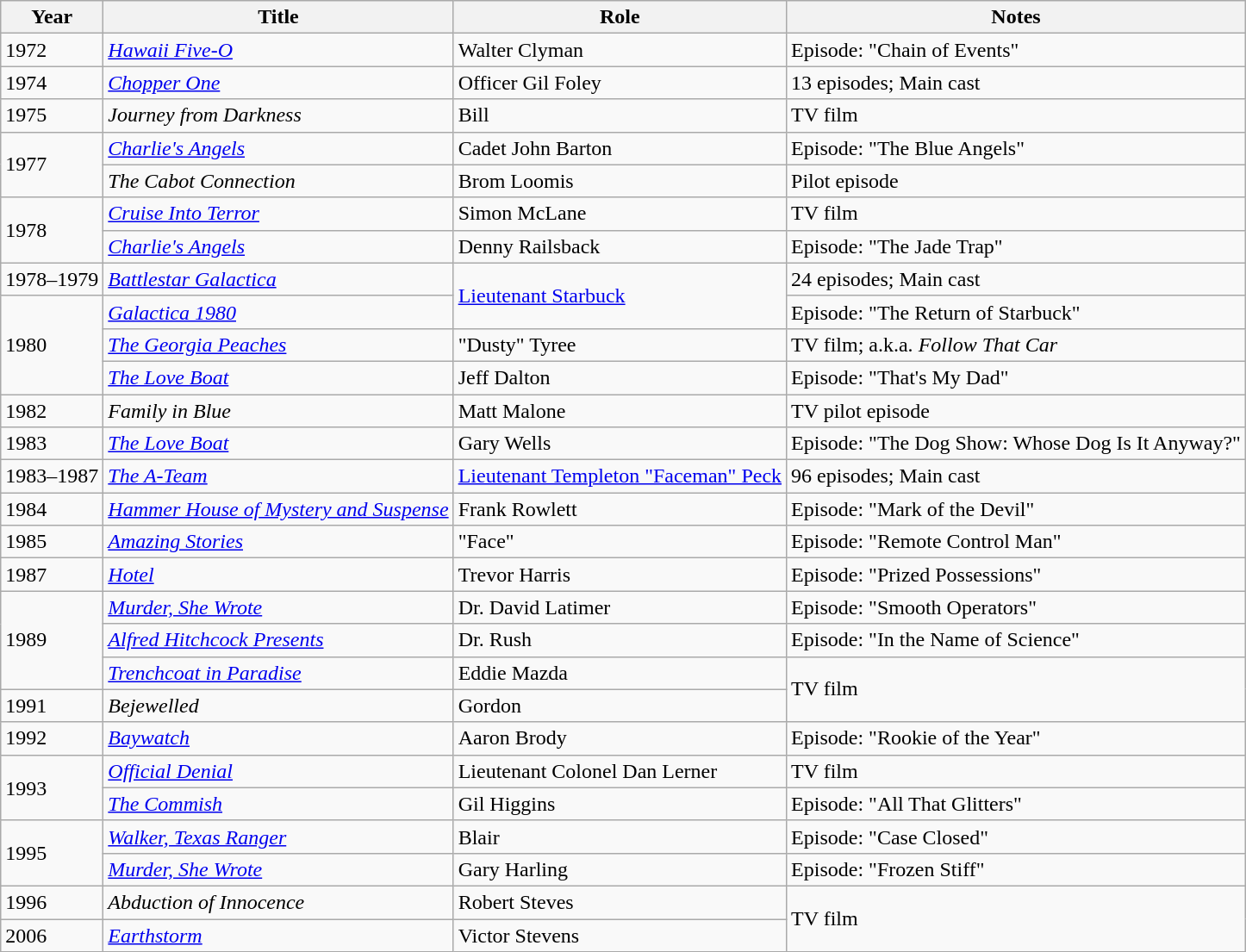<table class="wikitable">
<tr>
<th>Year</th>
<th>Title</th>
<th>Role</th>
<th>Notes</th>
</tr>
<tr>
<td>1972</td>
<td><em><a href='#'>Hawaii Five-O</a></em></td>
<td>Walter Clyman</td>
<td>Episode: "Chain of Events"</td>
</tr>
<tr>
<td>1974</td>
<td><em><a href='#'>Chopper One</a></em></td>
<td>Officer Gil Foley</td>
<td>13 episodes; Main cast</td>
</tr>
<tr>
<td>1975</td>
<td><em>Journey from Darkness</em></td>
<td>Bill</td>
<td>TV film</td>
</tr>
<tr>
<td rowspan="2">1977</td>
<td><em><a href='#'>Charlie's Angels</a></em></td>
<td>Cadet John Barton</td>
<td>Episode: "The Blue Angels"</td>
</tr>
<tr>
<td><em>The Cabot Connection</em></td>
<td>Brom Loomis</td>
<td>Pilot episode</td>
</tr>
<tr>
<td rowspan="2">1978</td>
<td><em><a href='#'>Cruise Into Terror</a></em></td>
<td>Simon McLane</td>
<td>TV film</td>
</tr>
<tr>
<td><em><a href='#'>Charlie's Angels</a></em></td>
<td>Denny Railsback</td>
<td>Episode: "The Jade Trap"</td>
</tr>
<tr>
<td>1978–1979</td>
<td><em><a href='#'>Battlestar Galactica</a></em></td>
<td rowspan="2"><a href='#'>Lieutenant Starbuck</a></td>
<td>24 episodes; Main cast</td>
</tr>
<tr>
<td rowspan="3">1980</td>
<td><em><a href='#'>Galactica 1980</a></em></td>
<td>Episode: "The Return of Starbuck"</td>
</tr>
<tr>
<td><em><a href='#'>The Georgia Peaches</a></em></td>
<td>"Dusty" Tyree</td>
<td>TV film; a.k.a. <em>Follow That Car</em></td>
</tr>
<tr>
<td><em><a href='#'>The Love Boat</a></em></td>
<td>Jeff Dalton</td>
<td>Episode: "That's My Dad"</td>
</tr>
<tr>
<td>1982</td>
<td><em>Family in Blue</em></td>
<td>Matt Malone</td>
<td>TV pilot episode</td>
</tr>
<tr>
<td>1983</td>
<td><em><a href='#'>The Love Boat</a></em></td>
<td>Gary Wells</td>
<td>Episode: "The Dog Show: Whose Dog Is It Anyway?"</td>
</tr>
<tr>
<td>1983–1987</td>
<td><em><a href='#'>The A-Team</a></em></td>
<td><a href='#'>Lieutenant Templeton "Faceman" Peck</a></td>
<td>96 episodes; Main cast</td>
</tr>
<tr>
<td>1984</td>
<td><em><a href='#'>Hammer House of Mystery and Suspense</a></em></td>
<td>Frank Rowlett</td>
<td>Episode: "Mark of the Devil"</td>
</tr>
<tr>
<td>1985</td>
<td><em><a href='#'>Amazing Stories</a></em></td>
<td>"Face"</td>
<td>Episode: "Remote Control Man"</td>
</tr>
<tr>
<td>1987</td>
<td><em><a href='#'>Hotel</a></em></td>
<td>Trevor Harris</td>
<td>Episode: "Prized Possessions"</td>
</tr>
<tr>
<td rowspan="3">1989</td>
<td><em><a href='#'>Murder, She Wrote</a></em></td>
<td>Dr. David Latimer</td>
<td>Episode: "Smooth Operators"</td>
</tr>
<tr>
<td><em><a href='#'>Alfred Hitchcock Presents</a></em></td>
<td>Dr. Rush</td>
<td>Episode: "In the Name of Science"</td>
</tr>
<tr>
<td><em><a href='#'>Trenchcoat in Paradise</a></em></td>
<td>Eddie Mazda</td>
<td rowspan="2">TV film</td>
</tr>
<tr>
<td>1991</td>
<td><em>Bejewelled</em></td>
<td>Gordon</td>
</tr>
<tr>
<td>1992</td>
<td><em><a href='#'>Baywatch</a></em></td>
<td>Aaron Brody</td>
<td>Episode: "Rookie of the Year"</td>
</tr>
<tr>
<td rowspan="2">1993</td>
<td><em><a href='#'>Official Denial</a></em></td>
<td>Lieutenant Colonel Dan Lerner</td>
<td>TV film</td>
</tr>
<tr>
<td><em><a href='#'>The Commish</a></em></td>
<td>Gil Higgins</td>
<td>Episode: "All That Glitters"</td>
</tr>
<tr>
<td rowspan="2">1995</td>
<td><em><a href='#'>Walker, Texas Ranger</a></em></td>
<td>Blair</td>
<td>Episode: "Case Closed"</td>
</tr>
<tr>
<td><em><a href='#'>Murder, She Wrote</a></em></td>
<td>Gary Harling</td>
<td>Episode: "Frozen Stiff"</td>
</tr>
<tr>
<td>1996</td>
<td><em>Abduction of Innocence</em></td>
<td>Robert Steves</td>
<td rowspan="2">TV film</td>
</tr>
<tr>
<td>2006</td>
<td><em><a href='#'>Earthstorm</a></em></td>
<td>Victor Stevens</td>
</tr>
</table>
